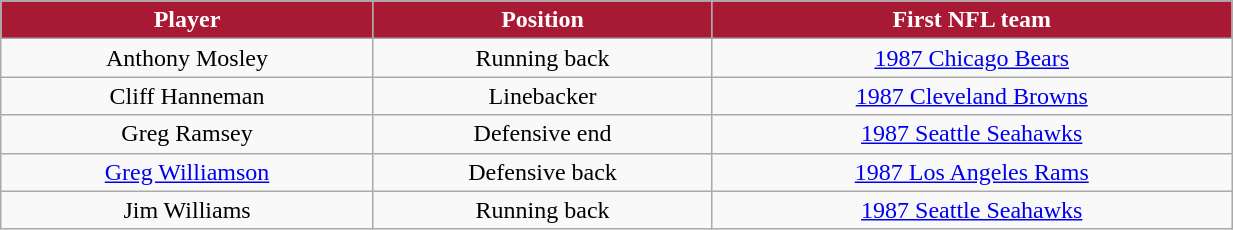<table class="wikitable" width="65%">
<tr align="center"  style="background:#A81933;color:#FFFFFF;">
<td><strong>Player</strong></td>
<td><strong>Position</strong></td>
<td><strong>First NFL team</strong></td>
</tr>
<tr align="center" bgcolor="">
<td>Anthony Mosley</td>
<td>Running back</td>
<td><a href='#'>1987 Chicago Bears</a></td>
</tr>
<tr align="center" bgcolor="">
<td>Cliff Hanneman</td>
<td>Linebacker</td>
<td><a href='#'>1987 Cleveland Browns</a></td>
</tr>
<tr align="center" bgcolor="">
<td>Greg Ramsey</td>
<td>Defensive end</td>
<td><a href='#'>1987 Seattle Seahawks</a></td>
</tr>
<tr align="center" bgcolor="">
<td><a href='#'>Greg Williamson</a></td>
<td>Defensive back</td>
<td><a href='#'>1987 Los Angeles Rams</a></td>
</tr>
<tr align="center" bgcolor="">
<td>Jim Williams</td>
<td>Running back</td>
<td><a href='#'>1987 Seattle Seahawks</a></td>
</tr>
</table>
